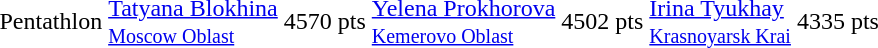<table>
<tr>
<td>Pentathlon</td>
<td><a href='#'>Tatyana Blokhina</a><br><small><a href='#'>Moscow Oblast</a></small></td>
<td>4570 pts</td>
<td><a href='#'>Yelena Prokhorova</a><br><small><a href='#'>Kemerovo Oblast</a></small></td>
<td>4502 pts</td>
<td><a href='#'>Irina Tyukhay</a><br><small><a href='#'>Krasnoyarsk Krai</a></small></td>
<td>4335 pts</td>
</tr>
</table>
